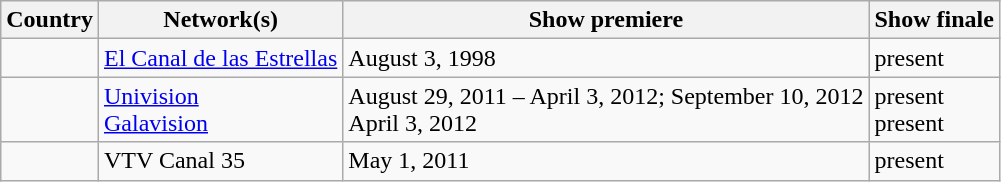<table class="wikitable">
<tr>
<th>Country</th>
<th>Network(s)</th>
<th>Show premiere</th>
<th>Show finale</th>
</tr>
<tr>
<td></td>
<td><a href='#'>El Canal de las Estrellas</a></td>
<td>August 3, 1998</td>
<td>present</td>
</tr>
<tr>
<td></td>
<td><a href='#'>Univision</a><br><a href='#'>Galavision</a></td>
<td>August 29, 2011 –  April 3, 2012; September 10, 2012<br> April 3, 2012</td>
<td>present<br>present</td>
</tr>
<tr>
<td></td>
<td>VTV Canal 35</td>
<td>May 1, 2011</td>
<td>present</td>
</tr>
</table>
